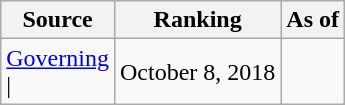<table class="wikitable" style="text-align:center">
<tr>
<th>Source</th>
<th>Ranking</th>
<th>As of</th>
</tr>
<tr>
<td align=left><a href='#'>Governing</a><br>| </td>
<td>October 8, 2018</td>
</tr>
</table>
